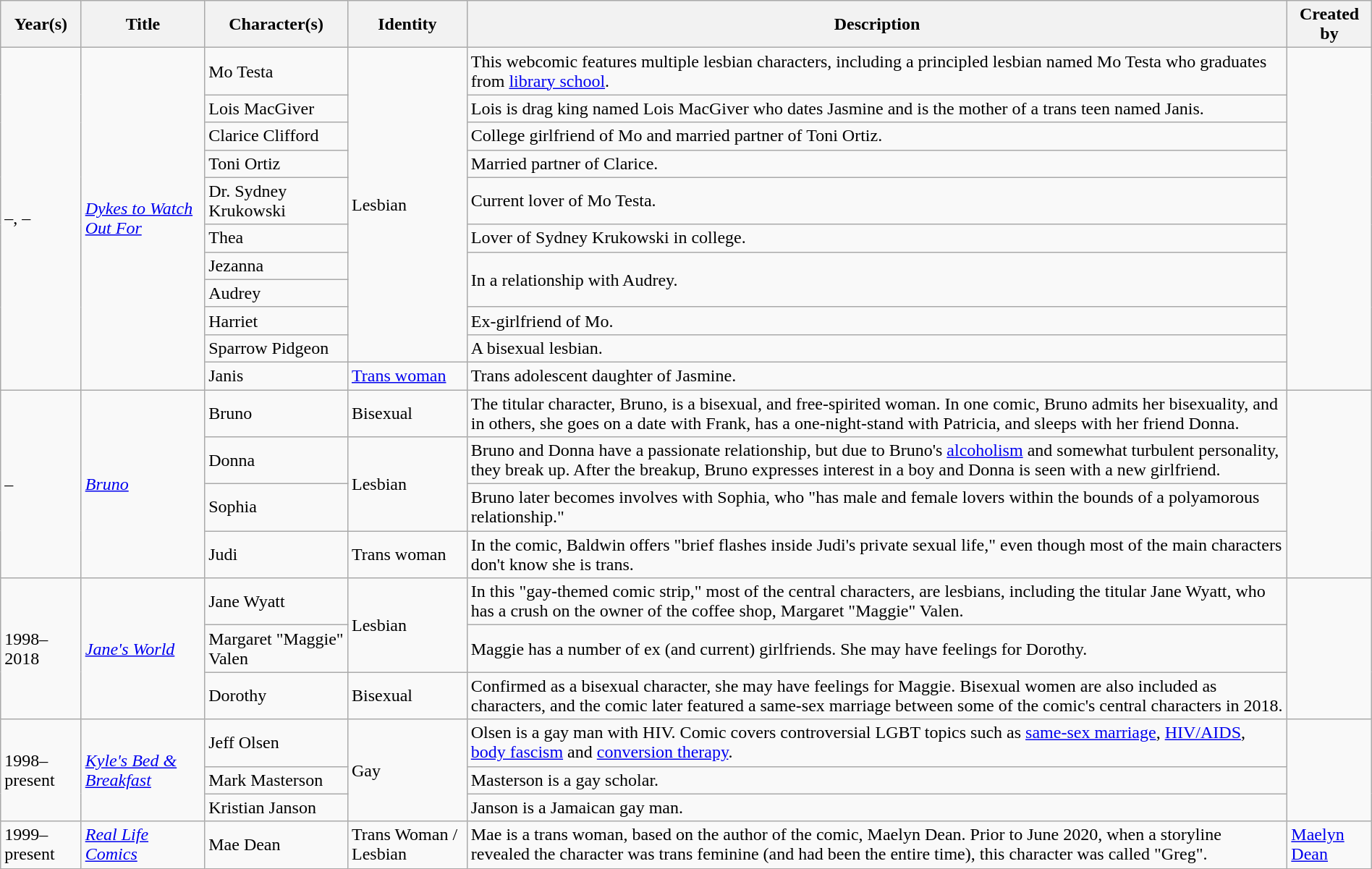<table class="wikitable sortable" width="100%" |->
<tr>
<th scope="col">Year(s)</th>
<th scope="col">Title</th>
<th scope="col">Character(s)</th>
<th scope="col">Identity</th>
<th scope="col" class="unsortable">Description</th>
<th scope="col">Created by</th>
</tr>
<tr>
<td rowspan="11">–, –</td>
<td rowspan="11"><em><a href='#'>Dykes to Watch Out For</a></em></td>
<td>Mo Testa</td>
<td rowspan="10">Lesbian</td>
<td>This webcomic features multiple lesbian characters, including a principled lesbian named Mo Testa who graduates from <a href='#'>library school</a>.</td>
<td rowspan="11"></td>
</tr>
<tr>
<td>Lois MacGiver</td>
<td>Lois is drag king named Lois MacGiver who dates Jasmine and is the mother of a trans teen named Janis.</td>
</tr>
<tr>
<td>Clarice Clifford</td>
<td>College girlfriend of Mo and married partner of Toni Ortiz.</td>
</tr>
<tr>
<td>Toni Ortiz</td>
<td>Married partner of Clarice.</td>
</tr>
<tr>
<td>Dr. Sydney Krukowski</td>
<td>Current lover of Mo Testa.</td>
</tr>
<tr>
<td>Thea</td>
<td>Lover of Sydney Krukowski in college.</td>
</tr>
<tr>
<td>Jezanna</td>
<td rowspan="2">In a relationship with Audrey.</td>
</tr>
<tr>
<td>Audrey</td>
</tr>
<tr>
<td>Harriet</td>
<td>Ex-girlfriend of Mo.</td>
</tr>
<tr>
<td>Sparrow Pidgeon</td>
<td>A bisexual lesbian.</td>
</tr>
<tr>
<td>Janis</td>
<td><a href='#'>Trans woman</a></td>
<td>Trans adolescent daughter of Jasmine.</td>
</tr>
<tr>
<td rowspan="4">–</td>
<td rowspan="4"><em><a href='#'>Bruno</a></em></td>
<td>Bruno</td>
<td>Bisexual</td>
<td>The titular character, Bruno, is a bisexual, and free-spirited woman. In one comic, Bruno admits her bisexuality, and in others, she goes on a date with Frank, has a one-night-stand with Patricia, and sleeps with her friend Donna.</td>
<td rowspan="4"></td>
</tr>
<tr>
<td>Donna</td>
<td rowspan="2">Lesbian</td>
<td>Bruno and Donna have a passionate relationship, but due to Bruno's <a href='#'>alcoholism</a> and somewhat turbulent personality, they break up. After the breakup, Bruno expresses interest in a boy and Donna is seen with a new girlfriend.</td>
</tr>
<tr>
<td>Sophia</td>
<td>Bruno later becomes involves with Sophia, who "has male and female lovers within the bounds of a polyamorous relationship."</td>
</tr>
<tr>
<td>Judi</td>
<td>Trans woman</td>
<td>In the comic, Baldwin offers "brief flashes inside Judi's private sexual life," even though most of the main characters don't know she is trans.</td>
</tr>
<tr>
<td rowspan="3">1998–2018</td>
<td rowspan="3"><em><a href='#'>Jane's World</a></em></td>
<td>Jane Wyatt</td>
<td rowspan="2">Lesbian</td>
<td>In this "gay-themed comic strip," most of the central characters, are lesbians, including the titular Jane Wyatt, who has a crush on the owner of the coffee shop, Margaret "Maggie" Valen.</td>
<td rowspan="3"></td>
</tr>
<tr>
<td>Margaret "Maggie" Valen</td>
<td>Maggie has a number of ex (and current) girlfriends. She may have feelings for Dorothy.</td>
</tr>
<tr>
<td>Dorothy</td>
<td>Bisexual</td>
<td>Confirmed as a bisexual character, she may have feelings for Maggie. Bisexual women are also included as characters, and the comic later featured a same-sex marriage between some of the comic's central characters in 2018.</td>
</tr>
<tr>
<td rowspan="3">1998–present</td>
<td rowspan="3"><em><a href='#'>Kyle's Bed & Breakfast</a></em></td>
<td>Jeff Olsen</td>
<td rowspan="3">Gay</td>
<td>Olsen is a gay man with HIV. Comic covers controversial LGBT topics such as <a href='#'>same-sex marriage</a>, <a href='#'>HIV/AIDS</a>, <a href='#'>body fascism</a> and <a href='#'>conversion therapy</a>.</td>
<td rowspan="3"></td>
</tr>
<tr>
<td>Mark Masterson</td>
<td>Masterson is a gay scholar.</td>
</tr>
<tr>
<td>Kristian Janson</td>
<td>Janson is a Jamaican gay man.</td>
</tr>
<tr>
<td>1999–present</td>
<td><em><a href='#'>Real Life Comics</a></em></td>
<td>Mae Dean</td>
<td>Trans Woman / Lesbian</td>
<td>Mae is a trans woman, based on the author of the comic, Maelyn Dean. Prior to June 2020, when a storyline revealed the character was trans feminine (and had been the entire time), this character was called "Greg".</td>
<td><a href='#'>Maelyn Dean</a></td>
</tr>
</table>
